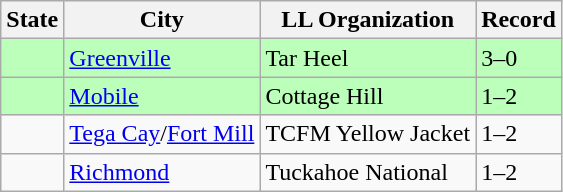<table class="wikitable">
<tr>
<th>State</th>
<th>City</th>
<th>LL Organization</th>
<th>Record</th>
</tr>
<tr style="background:#bfb;">
<td><strong></strong></td>
<td><a href='#'>Greenville</a></td>
<td>Tar Heel</td>
<td>3–0</td>
</tr>
<tr style="background:#bfb;">
<td><strong></strong></td>
<td><a href='#'>Mobile</a></td>
<td>Cottage Hill</td>
<td>1–2</td>
</tr>
<tr>
<td><strong></strong></td>
<td><a href='#'>Tega Cay</a>/<a href='#'>Fort Mill</a></td>
<td>TCFM Yellow Jacket</td>
<td>1–2</td>
</tr>
<tr>
<td><strong></strong></td>
<td><a href='#'>Richmond</a></td>
<td>Tuckahoe National</td>
<td>1–2</td>
</tr>
</table>
